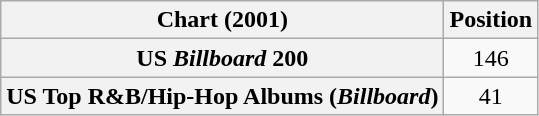<table class="wikitable sortable plainrowheaders" style="text-align:center">
<tr>
<th scope="col">Chart (2001)</th>
<th scope="col">Position</th>
</tr>
<tr>
<th scope="row">US <em>Billboard</em> 200</th>
<td>146</td>
</tr>
<tr>
<th scope="row">US Top R&B/Hip-Hop Albums (<em>Billboard</em>)</th>
<td>41</td>
</tr>
</table>
